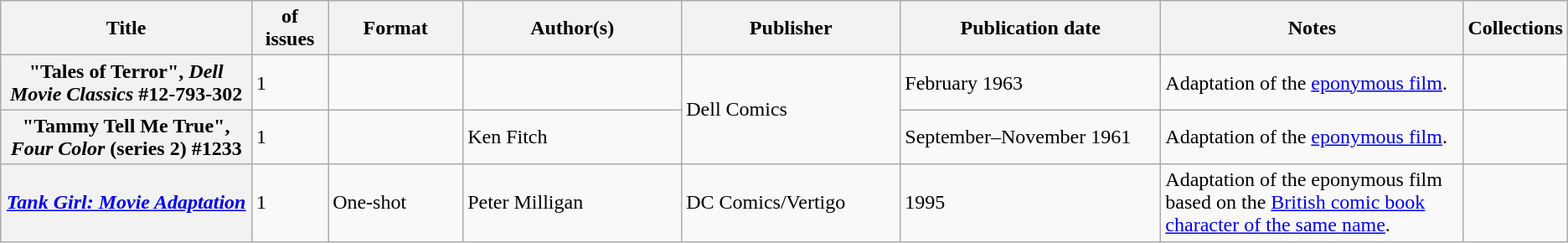<table class="wikitable">
<tr>
<th>Title</th>
<th style="width:40pt"> of issues</th>
<th style="width:75pt">Format</th>
<th style="width:125pt">Author(s)</th>
<th style="width:125pt">Publisher</th>
<th style="width:150pt">Publication date</th>
<th style="width:175pt">Notes</th>
<th>Collections</th>
</tr>
<tr>
<th>"Tales of Terror", <em>Dell Movie Classics</em> #12-793-302</th>
<td>1</td>
<td></td>
<td></td>
<td rowspan="2">Dell Comics</td>
<td>February 1963</td>
<td>Adaptation of the <a href='#'>eponymous film</a>.</td>
<td></td>
</tr>
<tr>
<th>"Tammy Tell Me True", <em>Four Color</em> (series 2) #1233</th>
<td>1</td>
<td></td>
<td>Ken Fitch</td>
<td>September–November 1961</td>
<td>Adaptation of the <a href='#'>eponymous film</a>.</td>
<td></td>
</tr>
<tr>
<th><em><a href='#'>Tank Girl: Movie Adaptation</a></em></th>
<td>1</td>
<td>One-shot</td>
<td>Peter Milligan</td>
<td>DC Comics/Vertigo</td>
<td>1995</td>
<td>Adaptation of the eponymous film based on the <a href='#'>British comic book character of the same name</a>.</td>
<td></td>
</tr>
</table>
